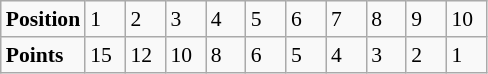<table class="wikitable" style="font-size: 90%;">
<tr>
<td><strong>Position</strong></td>
<td width=20>1</td>
<td width=20>2</td>
<td width=20>3</td>
<td width=20>4</td>
<td width=20>5</td>
<td width=20>6</td>
<td width=20>7</td>
<td width=20>8</td>
<td width=20>9</td>
<td width=20>10</td>
</tr>
<tr>
<td><strong>Points</strong></td>
<td>15</td>
<td>12</td>
<td>10</td>
<td>8</td>
<td>6</td>
<td>5</td>
<td>4</td>
<td>3</td>
<td>2</td>
<td>1</td>
</tr>
</table>
